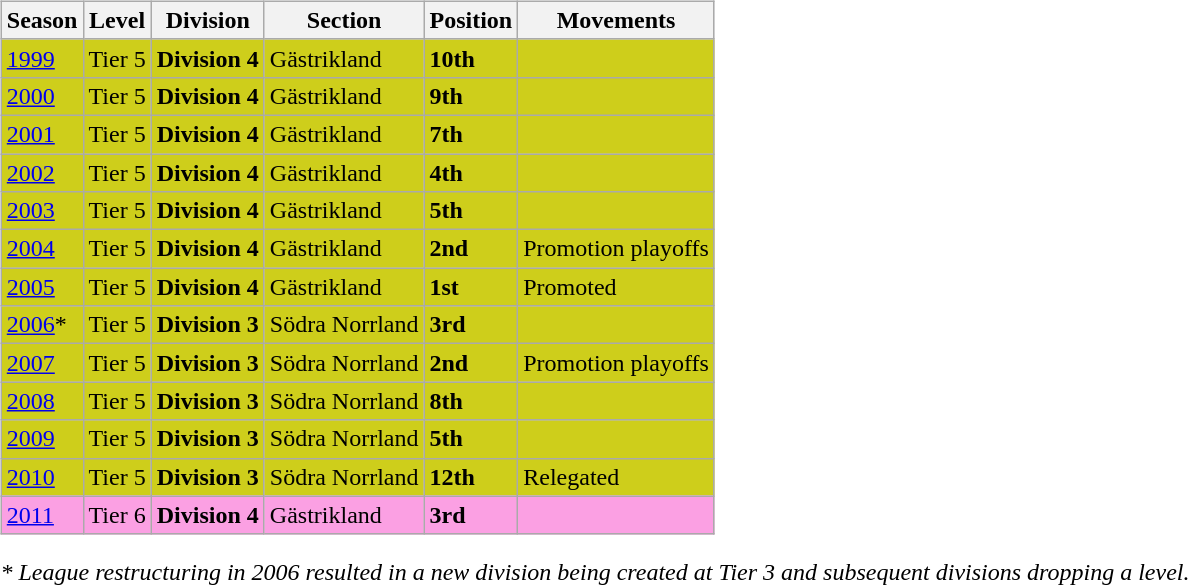<table>
<tr>
<td valign="top" width=0%><br><table class="wikitable">
<tr style="background:#f0f6fa;">
<th><strong>Season</strong></th>
<th><strong>Level</strong></th>
<th><strong>Division</strong></th>
<th><strong>Section</strong></th>
<th><strong>Position</strong></th>
<th><strong>Movements</strong></th>
</tr>
<tr>
<td style="background:#CECE1B;"><a href='#'>1999</a></td>
<td style="background:#CECE1B;">Tier 5</td>
<td style="background:#CECE1B;"><strong>Division 4</strong></td>
<td style="background:#CECE1B;">Gästrikland</td>
<td style="background:#CECE1B;"><strong>10th</strong></td>
<td style="background:#CECE1B;"></td>
</tr>
<tr>
<td style="background:#CECE1B;"><a href='#'>2000</a></td>
<td style="background:#CECE1B;">Tier 5</td>
<td style="background:#CECE1B;"><strong>Division 4</strong></td>
<td style="background:#CECE1B;">Gästrikland</td>
<td style="background:#CECE1B;"><strong>9th</strong></td>
<td style="background:#CECE1B;"></td>
</tr>
<tr>
<td style="background:#CECE1B;"><a href='#'>2001</a></td>
<td style="background:#CECE1B;">Tier 5</td>
<td style="background:#CECE1B;"><strong>Division 4</strong></td>
<td style="background:#CECE1B;">Gästrikland</td>
<td style="background:#CECE1B;"><strong>7th</strong></td>
<td style="background:#CECE1B;"></td>
</tr>
<tr>
<td style="background:#CECE1B;"><a href='#'>2002</a></td>
<td style="background:#CECE1B;">Tier 5</td>
<td style="background:#CECE1B;"><strong>Division 4</strong></td>
<td style="background:#CECE1B;">Gästrikland</td>
<td style="background:#CECE1B;"><strong>4th</strong></td>
<td style="background:#CECE1B;"></td>
</tr>
<tr>
<td style="background:#CECE1B;"><a href='#'>2003</a></td>
<td style="background:#CECE1B;">Tier 5</td>
<td style="background:#CECE1B;"><strong>Division 4</strong></td>
<td style="background:#CECE1B;">Gästrikland</td>
<td style="background:#CECE1B;"><strong>5th</strong></td>
<td style="background:#CECE1B;"></td>
</tr>
<tr>
<td style="background:#CECE1B;"><a href='#'>2004</a></td>
<td style="background:#CECE1B;">Tier 5</td>
<td style="background:#CECE1B;"><strong>Division 4</strong></td>
<td style="background:#CECE1B;">Gästrikland</td>
<td style="background:#CECE1B;"><strong>2nd</strong></td>
<td style="background:#CECE1B;">Promotion playoffs</td>
</tr>
<tr>
<td style="background:#CECE1B;"><a href='#'>2005</a></td>
<td style="background:#CECE1B;">Tier 5</td>
<td style="background:#CECE1B;"><strong>Division 4</strong></td>
<td style="background:#CECE1B;">Gästrikland</td>
<td style="background:#CECE1B;"><strong>1st</strong></td>
<td style="background:#CECE1B;">Promoted</td>
</tr>
<tr>
<td style="background:#CECE1B;"><a href='#'>2006</a>*</td>
<td style="background:#CECE1B;">Tier 5</td>
<td style="background:#CECE1B;"><strong>Division 3</strong></td>
<td style="background:#CECE1B;">Södra Norrland</td>
<td style="background:#CECE1B;"><strong>3rd</strong></td>
<td style="background:#CECE1B;"></td>
</tr>
<tr>
<td style="background:#CECE1B;"><a href='#'>2007</a></td>
<td style="background:#CECE1B;">Tier 5</td>
<td style="background:#CECE1B;"><strong>Division 3</strong></td>
<td style="background:#CECE1B;">Södra Norrland</td>
<td style="background:#CECE1B;"><strong>2nd</strong></td>
<td style="background:#CECE1B;">Promotion playoffs</td>
</tr>
<tr>
<td style="background:#CECE1B;"><a href='#'>2008</a></td>
<td style="background:#CECE1B;">Tier 5</td>
<td style="background:#CECE1B;"><strong>Division 3</strong></td>
<td style="background:#CECE1B;">Södra Norrland</td>
<td style="background:#CECE1B;"><strong>8th</strong></td>
<td style="background:#CECE1B;"></td>
</tr>
<tr>
<td style="background:#CECE1B;"><a href='#'>2009</a></td>
<td style="background:#CECE1B;">Tier 5</td>
<td style="background:#CECE1B;"><strong>Division 3</strong></td>
<td style="background:#CECE1B;">Södra Norrland</td>
<td style="background:#CECE1B;"><strong>5th</strong></td>
<td style="background:#CECE1B;"></td>
</tr>
<tr>
<td style="background:#CECE1B;"><a href='#'>2010</a></td>
<td style="background:#CECE1B;">Tier 5</td>
<td style="background:#CECE1B;"><strong>Division 3</strong></td>
<td style="background:#CECE1B;">Södra Norrland</td>
<td style="background:#CECE1B;"><strong>12th</strong></td>
<td style="background:#CECE1B;">Relegated</td>
</tr>
<tr>
<td style="background:#FBA0E3;"><a href='#'>2011</a></td>
<td style="background:#FBA0E3;">Tier 6</td>
<td style="background:#FBA0E3;"><strong>Division 4</strong></td>
<td style="background:#FBA0E3;">Gästrikland</td>
<td style="background:#FBA0E3;"><strong>3rd</strong></td>
<td style="background:#FBA0E3;"></td>
</tr>
</table>
<em>* League restructuring in 2006 resulted in a new division being created at Tier 3 and subsequent divisions dropping a level.</em></td>
</tr>
</table>
